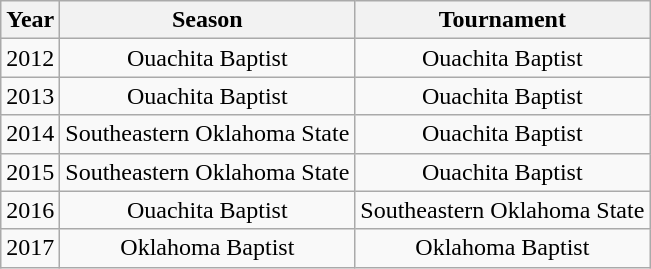<table class="wikitable" style=text-align:center>
<tr>
<th>Year</th>
<th>Season</th>
<th>Tournament</th>
</tr>
<tr>
<td>2012</td>
<td>Ouachita Baptist</td>
<td>Ouachita Baptist</td>
</tr>
<tr>
<td>2013</td>
<td>Ouachita Baptist</td>
<td>Ouachita Baptist</td>
</tr>
<tr>
<td>2014</td>
<td>Southeastern Oklahoma State</td>
<td>Ouachita Baptist</td>
</tr>
<tr>
<td>2015</td>
<td>Southeastern Oklahoma State</td>
<td>Ouachita Baptist</td>
</tr>
<tr>
<td>2016</td>
<td>Ouachita Baptist</td>
<td>Southeastern Oklahoma State</td>
</tr>
<tr>
<td>2017</td>
<td>Oklahoma Baptist</td>
<td>Oklahoma Baptist</td>
</tr>
</table>
